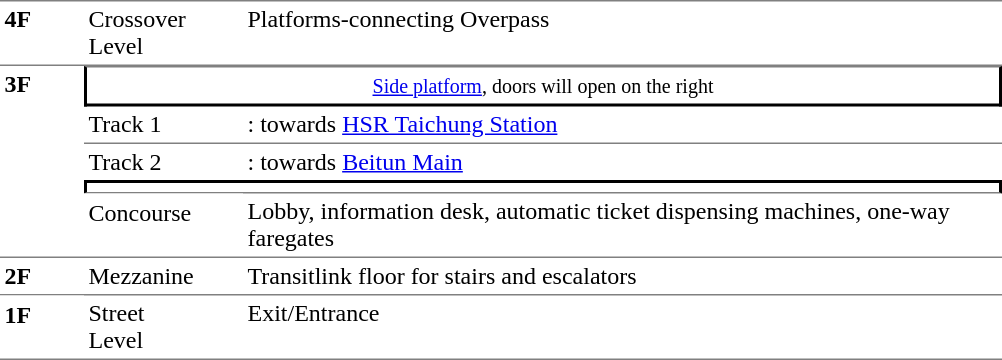<table table border=0 cellspacing=0 cellpadding=3>
<tr>
<td style="border-bottom:solid 1px gray;border-top:solid 1px gray;" width=50 valign=top><strong>4F</strong></td>
<td style="border-top:solid 1px gray;border-bottom:solid 1px gray;" width=100 valign=top>Crossover<br>Level</td>
<td style="border-top:solid 1px gray;border-bottom:solid 1px gray;" width=500 valign=top>Platforms-connecting Overpass</td>
</tr>
<tr>
<td width=50 rowspan=7 valign=top><strong>3F</strong></td>
</tr>
<tr>
<td style="border-right:solid 2px black;border-left:solid 2px black;border-bottom:solid 2px black;border-top:solid 1px gray;text-align:center;" colspan=2><small><a href='#'>Side platform</a>, doors will open on the right</small></td>
</tr>
<tr>
<td style="border-bottom:solid 1px gray;" width=100><span>Track 1</span></td>
<td style="border-bottom:solid 1px gray;" width=390>  : towards <a href='#'>HSR Taichung Station</a> </td>
</tr>
<tr>
<td style="border-bottom:solid 0px gray;" width=100><span>Track 2</span></td>
<td style="border-bottom:solid 0px gray;" width=390>  : towards <a href='#'>Beitun Main</a> </td>
</tr>
<tr>
<td style="border-top:solid 2px black;border-right:solid 2px black;border-left:solid 2px black;border-bottom:solid 1px gray;" colspan=2 align=center></td>
</tr>
<tr>
<td style="border-top:solid 1px white;" rowspan=2 valign=top>Concourse</td>
</tr>
<tr>
<td>Lobby, information desk, automatic ticket dispensing machines, one-way faregates</td>
</tr>
<tr>
<td style="border-bottom:solid 1px gray;border-top:solid 1px gray;" width=50 valign=top><strong>2F</strong></td>
<td style="border-top:solid 1px gray;border-bottom:solid 1px gray;" width=100 valign=top>Mezzanine</td>
<td style="border-top:solid 1px gray;border-bottom:solid 1px gray;" width=400 valign=top>Transitlink floor for stairs and escalators</td>
</tr>
<tr>
<td style="border-bottom:solid 1px gray;border-top:solid 1px white;" width=50 valign=top><strong>1F</strong></td>
<td style="border-top:solid 0px gray;border-bottom:solid 1px gray;" width=100 valign=top>Street<br>Level</td>
<td style="border-top:solid 0px gray;border-bottom:solid 1px gray;" width=400 valign=top>Exit/Entrance</td>
</tr>
<tr>
</tr>
</table>
